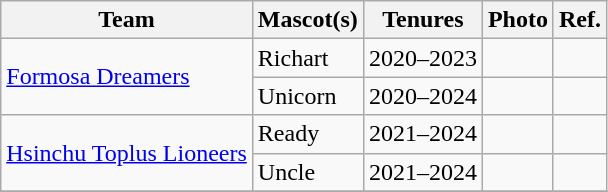<table class="wikitable">
<tr>
<th>Team</th>
<th>Mascot(s)</th>
<th>Tenures</th>
<th>Photo</th>
<th>Ref.</th>
</tr>
<tr>
<td rowspan=2><a href='#'>Formosa Dreamers</a></td>
<td>Richart</td>
<td>2020–2023</td>
<td></td>
<td></td>
</tr>
<tr>
<td>Unicorn</td>
<td>2020–2024</td>
<td></td>
<td></td>
</tr>
<tr>
<td rowspan=2><a href='#'>Hsinchu Toplus Lioneers</a></td>
<td>Ready</td>
<td>2021–2024</td>
<td></td>
<td></td>
</tr>
<tr>
<td>Uncle</td>
<td>2021–2024</td>
<td></td>
<td></td>
</tr>
<tr>
</tr>
</table>
